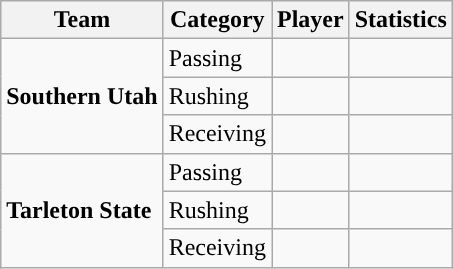<table class="wikitable" style="float: right;">
<tr>
<th>Team</th>
<th>Category</th>
<th>Player</th>
<th>Statistics</th>
</tr>
<tr>
<td rowspan=3><strong>Southern Utah</strong></td>
<td>Passing</td>
<td></td>
<td></td>
</tr>
<tr>
<td>Rushing</td>
<td></td>
<td></td>
</tr>
<tr>
<td>Receiving</td>
<td></td>
<td></td>
</tr>
<tr>
<td rowspan=3><strong>Tarleton State</strong></td>
<td>Passing</td>
<td></td>
<td></td>
</tr>
<tr>
<td>Rushing</td>
<td></td>
<td></td>
</tr>
<tr>
<td>Receiving</td>
<td></td>
<td></td>
</tr>
</table>
